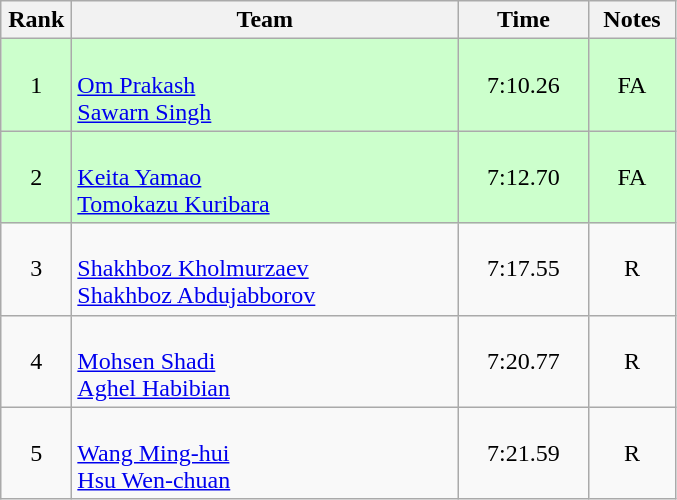<table class=wikitable style="text-align:center">
<tr>
<th width=40>Rank</th>
<th width=250>Team</th>
<th width=80>Time</th>
<th width=50>Notes</th>
</tr>
<tr bgcolor="ccffcc">
<td>1</td>
<td align="left"><br><a href='#'>Om Prakash</a><br><a href='#'>Sawarn Singh</a></td>
<td>7:10.26</td>
<td>FA</td>
</tr>
<tr bgcolor="ccffcc">
<td>2</td>
<td align="left"><br><a href='#'>Keita Yamao</a><br><a href='#'>Tomokazu Kuribara</a></td>
<td>7:12.70</td>
<td>FA</td>
</tr>
<tr>
<td>3</td>
<td align="left"><br><a href='#'>Shakhboz Kholmurzaev</a><br><a href='#'>Shakhboz Abdujabborov</a></td>
<td>7:17.55</td>
<td>R</td>
</tr>
<tr>
<td>4</td>
<td align="left"><br><a href='#'>Mohsen Shadi</a><br><a href='#'>Aghel Habibian</a></td>
<td>7:20.77</td>
<td>R</td>
</tr>
<tr>
<td>5</td>
<td align="left"><br><a href='#'>Wang Ming-hui</a><br><a href='#'>Hsu Wen-chuan</a></td>
<td>7:21.59</td>
<td>R</td>
</tr>
</table>
